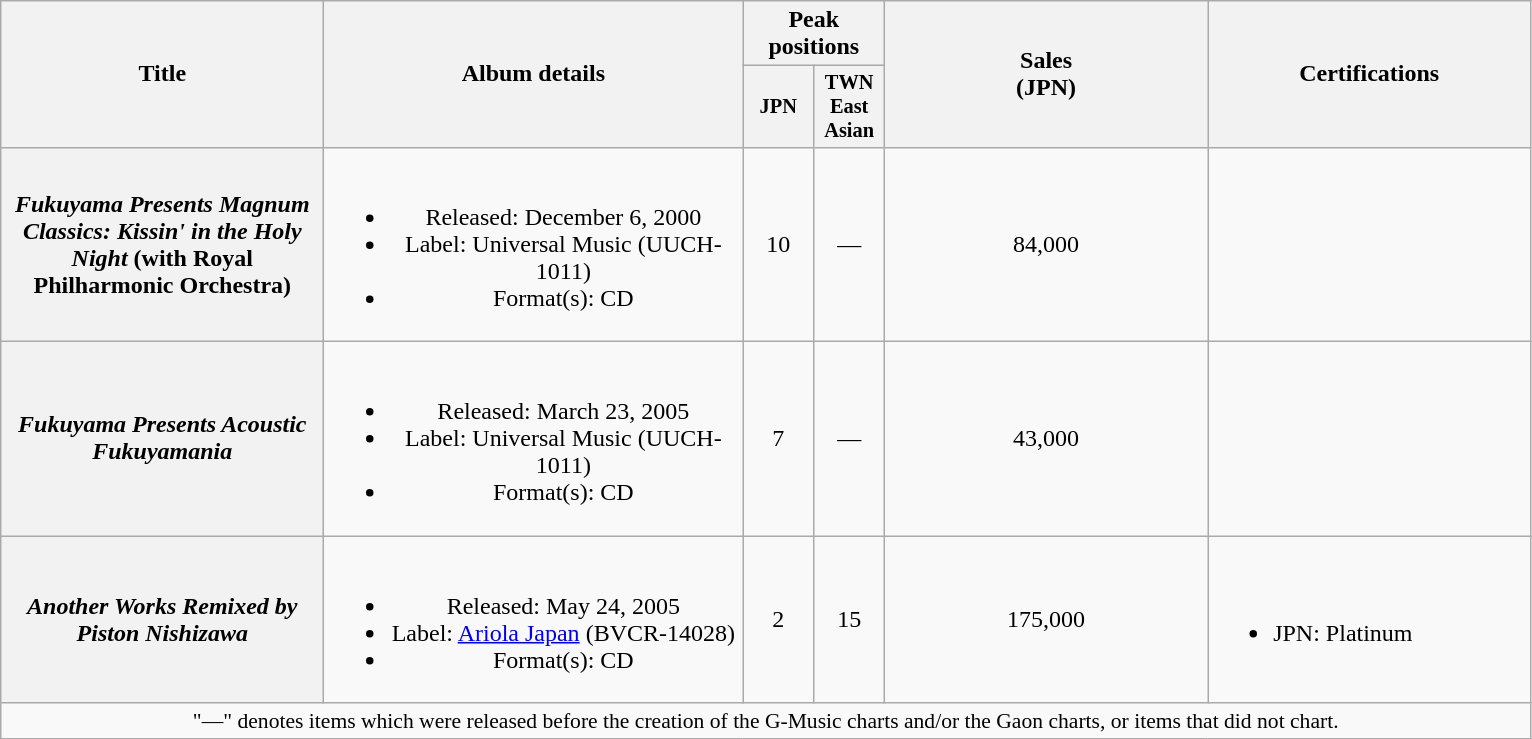<table class="wikitable plainrowheaders" style="text-align:center;">
<tr>
<th style="width:13em;" rowspan="2">Title</th>
<th style="width:17em;" rowspan="2">Album details</th>
<th colspan="2">Peak positions</th>
<th style="width:13em;" rowspan="2">Sales<br>(JPN)<br></th>
<th style="width:13em;" rowspan="2">Certifications</th>
</tr>
<tr>
<th style="width:3em;font-size:85%">JPN<br></th>
<th style="width:3em;font-size:85%">TWN East Asian<br></th>
</tr>
<tr>
<th scope="row"><em>Fukuyama Presents Magnum Classics: Kissin' in the Holy Night</em> <span>(with Royal Philharmonic Orchestra)</span></th>
<td><br><ul><li>Released: December 6, 2000</li><li>Label: Universal Music <span>(UUCH-1011)</span></li><li>Format(s): CD</li></ul></td>
<td>10</td>
<td>—</td>
<td>84,000</td>
<td align="left"></td>
</tr>
<tr>
<th scope="row"><em>Fukuyama Presents Acoustic Fukuyamania</em></th>
<td><br><ul><li>Released: March 23, 2005</li><li>Label: Universal Music <span>(UUCH-1011)</span></li><li>Format(s): CD</li></ul></td>
<td>7</td>
<td>—</td>
<td>43,000</td>
<td align="left"></td>
</tr>
<tr>
<th scope="row"><em>Another Works Remixed by Piston Nishizawa</em></th>
<td><br><ul><li>Released: May 24, 2005</li><li>Label: <a href='#'>Ariola Japan</a> <span>(BVCR-14028)</span></li><li>Format(s): CD</li></ul></td>
<td>2</td>
<td>15</td>
<td>175,000</td>
<td align="left"><br><ul><li>JPN: Platinum</li></ul></td>
</tr>
<tr>
<td colspan="10" align="center" style="font-size:90%;">"—" denotes items which were released before the creation of the G-Music charts and/or the Gaon charts, or items that did not chart.</td>
</tr>
</table>
